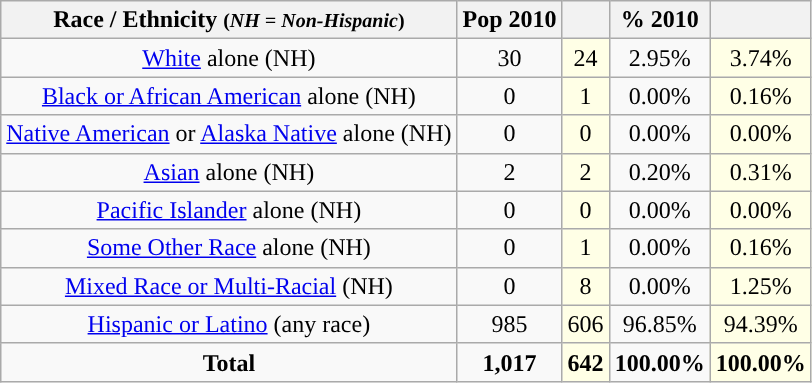<table class="wikitable" style="text-align:center;">
<tr>
<th>Race / Ethnicity <small>(<em>NH = Non-Hispanic</em>)</small></th>
<th>Pop 2010</th>
<th></th>
<th>% 2010</th>
<th></th>
</tr>
<tr>
<td><a href='#'>White</a> alone (NH)</td>
<td>30</td>
<td style='background: #ffffe6;'>24</td>
<td>2.95%</td>
<td style='background: #ffffe6;'>3.74%</td>
</tr>
<tr>
<td><a href='#'>Black or African American</a> alone (NH)</td>
<td>0</td>
<td style='background: #ffffe6;'>1</td>
<td>0.00%</td>
<td style='background: #ffffe6;'>0.16%</td>
</tr>
<tr>
<td><a href='#'>Native American</a> or <a href='#'>Alaska Native</a> alone (NH)</td>
<td>0</td>
<td style='background: #ffffe6;'>0</td>
<td>0.00%</td>
<td style='background: #ffffe6;'>0.00%</td>
</tr>
<tr>
<td><a href='#'>Asian</a> alone (NH)</td>
<td>2</td>
<td style='background: #ffffe6;'>2</td>
<td>0.20%</td>
<td style='background: #ffffe6;'>0.31%</td>
</tr>
<tr>
<td><a href='#'>Pacific Islander</a> alone (NH)</td>
<td>0</td>
<td style='background: #ffffe6;'>0</td>
<td>0.00%</td>
<td style='background: #ffffe6;'>0.00%</td>
</tr>
<tr>
<td><a href='#'>Some Other Race</a> alone (NH)</td>
<td>0</td>
<td style='background: #ffffe6;'>1</td>
<td>0.00%</td>
<td style='background: #ffffe6;'>0.16%</td>
</tr>
<tr>
<td><a href='#'>Mixed Race or Multi-Racial</a> (NH)</td>
<td>0</td>
<td style='background: #ffffe6;'>8</td>
<td>0.00%</td>
<td style='background: #ffffe6;'>1.25%</td>
</tr>
<tr>
<td><a href='#'>Hispanic or Latino</a> (any race)</td>
<td>985</td>
<td style='background: #ffffe6;'>606</td>
<td>96.85%</td>
<td style='background: #ffffe6;'>94.39%</td>
</tr>
<tr>
<td><strong>Total</strong></td>
<td><strong>1,017</strong></td>
<td style='background: #ffffe6;'><strong>642</strong></td>
<td><strong>100.00%</strong></td>
<td style='background: #ffffe6;'><strong>100.00%</strong></td>
</tr>
</table>
